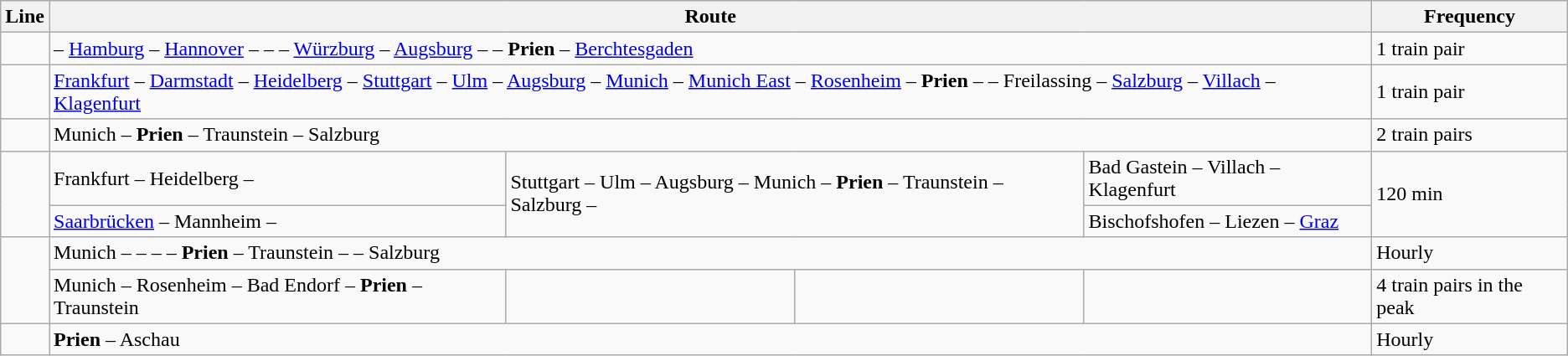<table class="wikitable">
<tr>
<th>Line</th>
<th colspan="4">Route</th>
<th>Frequency</th>
</tr>
<tr>
<td></td>
<td colspan="4"> – <a href='#'>Hamburg</a> – <a href='#'>Hannover</a> –  –  – <a href='#'>Würzburg</a> – <a href='#'>Augsburg</a> –  – <strong>Prien</strong> – <a href='#'>Berchtesgaden</a></td>
<td>1 train pair</td>
</tr>
<tr>
<td></td>
<td colspan="4"><a href='#'>Frankfurt</a> – <a href='#'>Darmstadt</a> – <a href='#'>Heidelberg</a> – <a href='#'>Stuttgart</a> – <a href='#'>Ulm</a> – <a href='#'>Augsburg</a> – <a href='#'>Munich</a> – <a href='#'>Munich East</a> – <a href='#'>Rosenheim</a> – <strong>Prien</strong> –  – Freilassing – <a href='#'>Salzburg</a> – <a href='#'>Villach</a> – <a href='#'>Klagenfurt</a></td>
<td>1 train pair</td>
</tr>
<tr>
<td></td>
<td colspan="4">Munich – <strong>Prien</strong> – Traunstein – Salzburg</td>
<td>2 train pairs</td>
</tr>
<tr>
<td rowspan="2"></td>
<td>Frankfurt – Heidelberg –</td>
<td colspan="2" rowspan="2">Stuttgart – Ulm – Augsburg – Munich – <strong>Prien</strong> – Traunstein – Salzburg –</td>
<td>Bad Gastein – Villach – Klagenfurt</td>
<td rowspan="2">120 min</td>
</tr>
<tr>
<td><a href='#'>Saarbrücken</a> – Mannheim –</td>
<td>Bischofshofen – Liezen – <a href='#'>Graz</a></td>
</tr>
<tr>
<td rowspan="2"></td>
<td colspan="4">Munich –  –  –  – <strong>Prien</strong> – Traunstein –  – Salzburg</td>
<td>Hourly</td>
</tr>
<tr>
<td>Munich – Rosenheim – Bad Endorf – <strong>Prien</strong> – Traunstein</td>
<td></td>
<td></td>
<td></td>
<td>4 train pairs in the peak</td>
</tr>
<tr>
<td></td>
<td colspan="4"><strong>Prien</strong> – Aschau</td>
<td>Hourly</td>
</tr>
</table>
